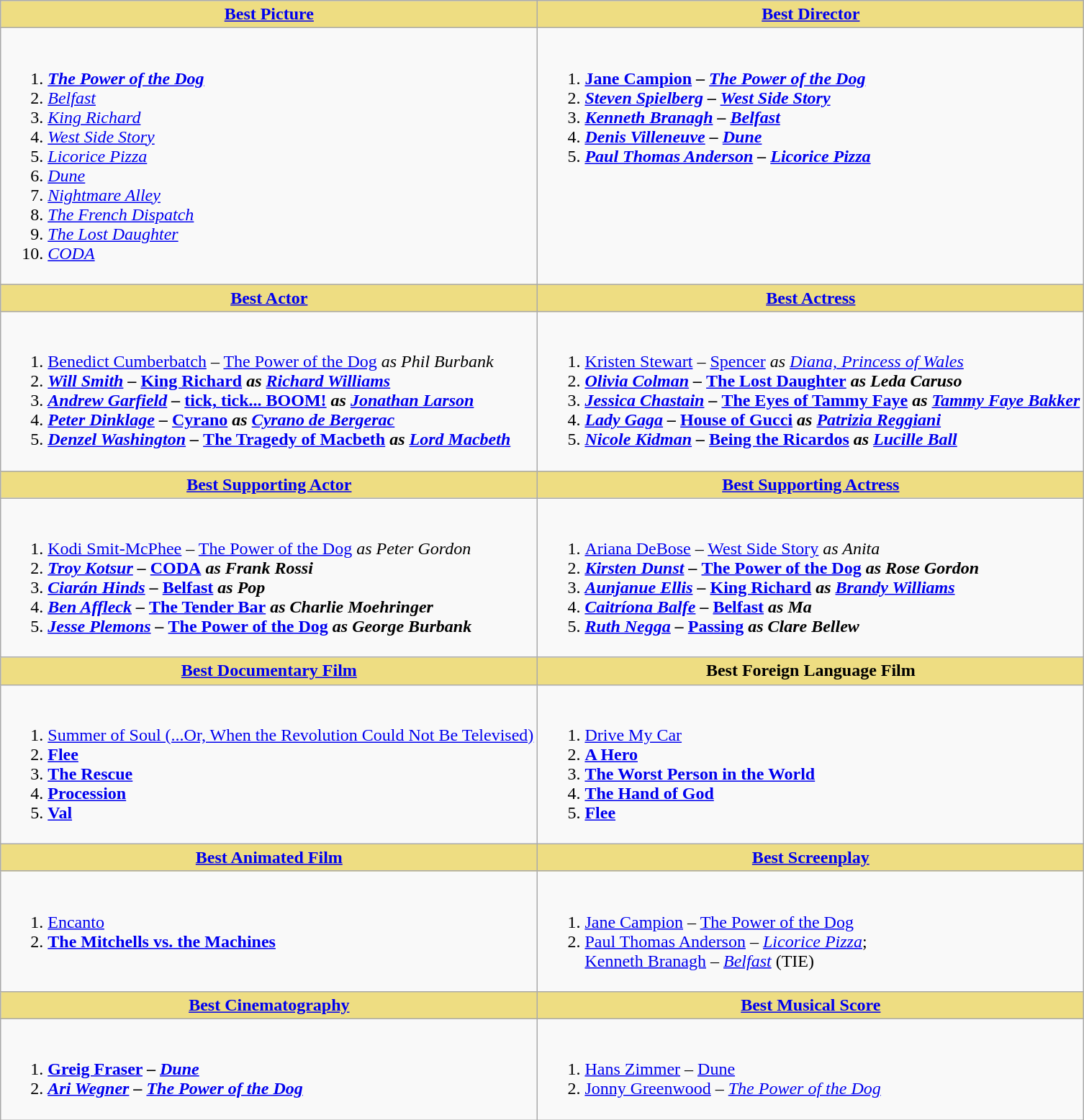<table class=wikitable style="width="100%">
<tr>
<th style="background:#EEDD82;" ! style="width="50%"><a href='#'>Best Picture</a></th>
<th style="background:#EEDD82;" ! style="width="50%"><a href='#'>Best Director</a></th>
</tr>
<tr>
<td valign="top"><br><ol><li><strong><em><a href='#'>The Power of the Dog</a></em></strong></li><li><em><a href='#'>Belfast</a></em></li><li><em><a href='#'>King Richard</a></em></li><li><em><a href='#'>West Side Story</a></em></li><li><em><a href='#'>Licorice Pizza</a></em></li><li><em><a href='#'>Dune</a></em></li><li><em><a href='#'>Nightmare Alley</a></em></li><li><em><a href='#'>The French Dispatch</a></em></li><li><em><a href='#'>The Lost Daughter</a></em></li><li><em><a href='#'>CODA</a></em></li></ol></td>
<td valign="top"><br><ol><li><strong><a href='#'>Jane Campion</a> – <em><a href='#'>The Power of the Dog</a><strong><em></li><li><a href='#'>Steven Spielberg</a> – </em><a href='#'>West Side Story</a><em></li><li><a href='#'>Kenneth Branagh</a> – </em><a href='#'>Belfast</a><em></li><li><a href='#'>Denis Villeneuve</a> – </em><a href='#'>Dune</a><em></li><li><a href='#'>Paul Thomas Anderson</a> – </em><a href='#'>Licorice Pizza</a><em></li></ol></td>
</tr>
<tr>
<th style="background:#EEDD82;" ! style="width="50%"><a href='#'>Best Actor</a></th>
<th style="background:#EEDD82;" ! style="width="50%"><a href='#'>Best Actress</a></th>
</tr>
<tr>
<td valign="top"><br><ol><li></strong><a href='#'>Benedict Cumberbatch</a> – </em><a href='#'>The Power of the Dog</a><em> as Phil Burbank<strong></li><li><a href='#'>Will Smith</a> – </em><a href='#'>King Richard</a><em> as <a href='#'>Richard Williams</a></li><li><a href='#'>Andrew Garfield</a> – </em><a href='#'>tick, tick... BOOM!</a><em> as <a href='#'>Jonathan Larson</a></li><li><a href='#'>Peter Dinklage</a> – </em><a href='#'>Cyrano</a><em> as <a href='#'>Cyrano de Bergerac</a></li><li><a href='#'>Denzel Washington</a> – </em><a href='#'>The Tragedy of Macbeth</a><em> as <a href='#'>Lord Macbeth</a></li></ol></td>
<td valign="top"><br><ol><li></strong><a href='#'>Kristen Stewart</a> – </em><a href='#'>Spencer</a><em> as <a href='#'>Diana, Princess of Wales</a><strong></li><li><a href='#'>Olivia Colman</a> – </em><a href='#'>The Lost Daughter</a><em> as Leda Caruso</li><li><a href='#'>Jessica Chastain</a> – </em><a href='#'>The Eyes of Tammy Faye</a><em> as <a href='#'>Tammy Faye Bakker</a></li><li><a href='#'>Lady Gaga</a> – </em><a href='#'>House of Gucci</a><em> as <a href='#'>Patrizia Reggiani</a></li><li><a href='#'>Nicole Kidman</a> – </em><a href='#'>Being the Ricardos</a><em> as <a href='#'>Lucille Ball</a></li></ol></td>
</tr>
<tr>
<th style="background:#EEDD82;" ! style="width="50%"><a href='#'>Best Supporting Actor</a></th>
<th style="background:#EEDD82;" ! style="width="50%"><a href='#'>Best Supporting Actress</a></th>
</tr>
<tr>
<td valign="top"><br><ol><li></strong><a href='#'>Kodi Smit-McPhee</a> – </em><a href='#'>The Power of the Dog</a><em> as Peter Gordon<strong></li><li><a href='#'>Troy Kotsur</a> – </em><a href='#'>CODA</a><em> as Frank Rossi</li><li><a href='#'>Ciarán Hinds</a> – </em><a href='#'>Belfast</a><em> as Pop</li><li><a href='#'>Ben Affleck</a> – </em><a href='#'>The Tender Bar</a><em> as Charlie Moehringer</li><li><a href='#'>Jesse Plemons</a> – </em><a href='#'>The Power of the Dog</a><em> as George Burbank</li></ol></td>
<td valign="top"><br><ol><li></strong><a href='#'>Ariana DeBose</a> – </em><a href='#'>West Side Story</a><em> as Anita<strong></li><li><a href='#'>Kirsten Dunst</a> – </em><a href='#'>The Power of the Dog</a><em> as Rose Gordon</li><li><a href='#'>Aunjanue Ellis</a> – </em><a href='#'>King Richard</a><em> as <a href='#'>Brandy Williams</a></li><li><a href='#'>Caitríona Balfe</a> – </em><a href='#'>Belfast</a><em> as Ma</li><li><a href='#'>Ruth Negga</a> – </em><a href='#'>Passing</a><em> as Clare Bellew</li></ol></td>
</tr>
<tr>
<th style="background:#EEDD82;" ! style="width="50%"><a href='#'>Best Documentary Film</a></th>
<th style="background:#EEDD82;" ! style="width="50%">Best Foreign Language Film</th>
</tr>
<tr>
<td valign="top"><br><ol><li></em></strong><a href='#'>Summer of Soul (...Or, When the Revolution Could Not Be Televised)</a><strong><em></li><li></em><a href='#'>Flee</a><em></li><li></em><a href='#'>The Rescue</a><em></li><li></em><a href='#'>Procession</a><em></li><li></em><a href='#'>Val</a><em></li></ol></td>
<td valign="top"><br><ol><li></em></strong><a href='#'>Drive My Car</a><strong><em></li><li></em><a href='#'>A Hero</a><em></li><li></em><a href='#'>The Worst Person in the World</a><em></li><li></em><a href='#'>The Hand of God</a><em></li><li></em><a href='#'>Flee</a><em></li></ol></td>
</tr>
<tr>
<th style="background:#EEDD82;" ! style="width="50%"><a href='#'>Best Animated Film</a></th>
<th style="background:#EEDD82;" ! style="width="50%"><a href='#'>Best Screenplay</a></th>
</tr>
<tr>
<td valign="top"><br><ol><li></em></strong><a href='#'>Encanto</a><strong><em></li><li></em><a href='#'>The Mitchells vs. the Machines</a><em></li></ol></td>
<td valign="top"><br><ol><li></strong><a href='#'>Jane Campion</a> – </em><a href='#'>The Power of the Dog</a></em></strong></li><li><a href='#'>Paul Thomas Anderson</a> – <em><a href='#'>Licorice Pizza</a></em>;<br><a href='#'>Kenneth Branagh</a> – <em><a href='#'>Belfast</a></em> (TIE)</li></ol></td>
</tr>
<tr>
<th style="background:#EEDD82;" ! style="width="50%"><a href='#'>Best Cinematography</a></th>
<th style="background:#EEDD82;" ! style="width="50%"><a href='#'>Best Musical Score</a></th>
</tr>
<tr>
<td valign="top"><br><ol><li><strong><a href='#'>Greig Fraser</a> – <em><a href='#'>Dune</a><strong><em></li><li><a href='#'>Ari Wegner</a> – </em><a href='#'>The Power of the Dog</a><em></li></ol></td>
<td valign="top"><br><ol><li></strong><a href='#'>Hans Zimmer</a> – </em><a href='#'>Dune</a></em></strong></li><li><a href='#'>Jonny Greenwood</a> – <em><a href='#'>The Power of the Dog</a></em></li></ol></td>
</tr>
</table>
